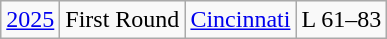<table class="wikitable">
<tr>
<td><a href='#'>2025</a></td>
<td>First Round</td>
<td><a href='#'>Cincinnati</a></td>
<td>L 61–83</td>
</tr>
</table>
